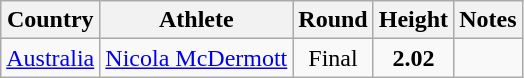<table class="wikitable sortable" style="text-align:center">
<tr>
<th>Country</th>
<th>Athlete</th>
<th>Round</th>
<th>Height</th>
<th>Notes</th>
</tr>
<tr>
<td align=left><a href='#'>Australia</a></td>
<td align=left><a href='#'>Nicola McDermott</a></td>
<td>Final</td>
<td><strong>2.02</strong></td>
<td></td>
</tr>
</table>
